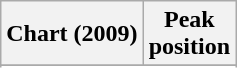<table class="wikitable sortable plainrowheaders">
<tr>
<th scope=col>Chart (2009)</th>
<th scope=col>Peak<br>position</th>
</tr>
<tr>
</tr>
<tr>
</tr>
<tr>
</tr>
<tr>
</tr>
</table>
